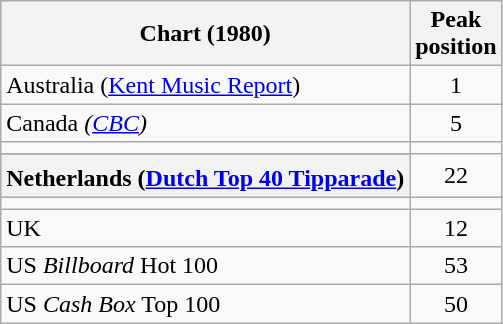<table class="wikitable sortable plainrowheaders">
<tr>
<th scope="col">Chart (1980)</th>
<th scope="col">Peak<br>position</th>
</tr>
<tr>
<td>Australia (<a href='#'>Kent Music Report</a>)</td>
<td style="text-align:center;">1</td>
</tr>
<tr>
<td>Canada <em>(<a href='#'>CBC</a>)</em></td>
<td align=center>5</td>
</tr>
<tr>
<td></td>
</tr>
<tr>
</tr>
<tr>
<th scope="row">Netherlands (<a href='#'>Dutch Top 40 Tipparade</a>)<sup></sup></th>
<td align=center>22</td>
</tr>
<tr>
<td></td>
</tr>
<tr>
<td>UK</td>
<td align=center>12</td>
</tr>
<tr>
<td>US <em>Billboard</em> Hot 100</td>
<td align=center>53</td>
</tr>
<tr>
<td>US <em>Cash Box</em> Top 100</td>
<td align=center>50</td>
</tr>
</table>
